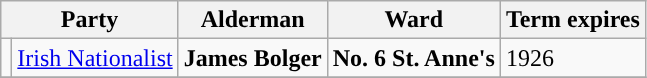<table class="wikitable">
<tr>
<th colspan="2">Party</th>
<th>Alderman</th>
<th>Ward</th>
<th>Term expires</th>
</tr>
<tr>
<td style="background-color:"></td>
<td><a href='#'>Irish Nationalist</a></td>
<td><strong>James Bolger</strong></td>
<td><strong>No. 6 St. Anne's</strong></td>
<td>1926</td>
</tr>
<tr>
</tr>
</table>
